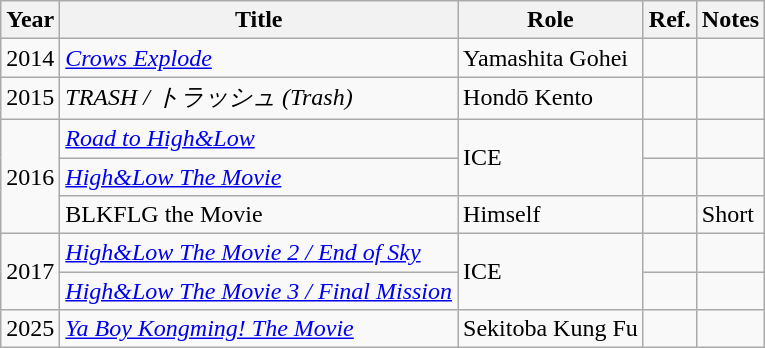<table class="wikitable">
<tr>
<th>Year</th>
<th>Title</th>
<th>Role</th>
<th>Ref.</th>
<th>Notes</th>
</tr>
<tr>
<td>2014</td>
<td><em><a href='#'>Crows Explode</a></em></td>
<td>Yamashita Gohei</td>
<td></td>
<td></td>
</tr>
<tr>
<td>2015</td>
<td><em>TRASH / トラッシュ (Trash)</em></td>
<td>Hondō Kento</td>
<td></td>
<td></td>
</tr>
<tr>
<td rowspan="3">2016</td>
<td><a href='#'><em>Road to High&Low</em></a></td>
<td rowspan="2">ICE</td>
<td></td>
<td></td>
</tr>
<tr>
<td><em><a href='#'>High&Low The Movie</a></em></td>
<td></td>
<td></td>
</tr>
<tr>
<td>BLKFLG the Movie</td>
<td>Himself</td>
<td></td>
<td>Short</td>
</tr>
<tr>
<td rowspan="2">2017</td>
<td><em><a href='#'>High&Low The Movie 2 / End of Sky</a></em></td>
<td rowspan="2">ICE</td>
<td></td>
<td></td>
</tr>
<tr>
<td><em><a href='#'>High&Low The Movie 3 / Final Mission</a></em></td>
<td></td>
<td></td>
</tr>
<tr>
<td>2025</td>
<td><em><a href='#'>Ya Boy Kongming! The Movie</a></em></td>
<td>Sekitoba Kung Fu</td>
<td></td>
<td></td>
</tr>
</table>
